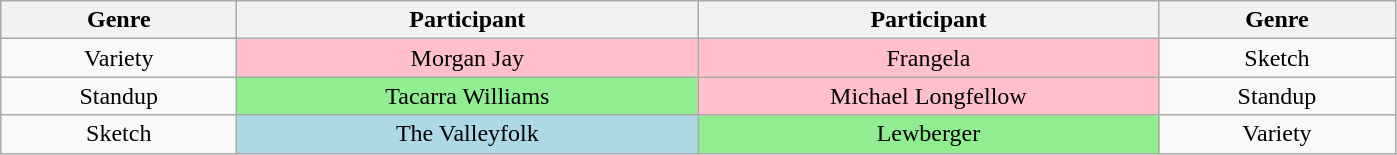<table class="wikitable" style="text-align:center;">
<tr>
<th scope="col" style="width: 150px;">Genre</th>
<th scope="col" style="width: 300px;">Participant</th>
<th scope="col" style="width: 300px;">Participant</th>
<th scope="col" style="width: 150px;">Genre</th>
</tr>
<tr>
<td>Variety</td>
<td style="background:pink;">Morgan Jay</td>
<td style="background:pink;">Frangela</td>
<td>Sketch</td>
</tr>
<tr>
<td>Standup</td>
<td style="background:lightgreen;">Tacarra Williams</td>
<td style="background:pink;">Michael Longfellow</td>
<td>Standup</td>
</tr>
<tr>
<td>Sketch</td>
<td bgcolor=lightblue>The Valleyfolk</td>
<td style="background:lightgreen;">Lewberger</td>
<td>Variety</td>
</tr>
</table>
